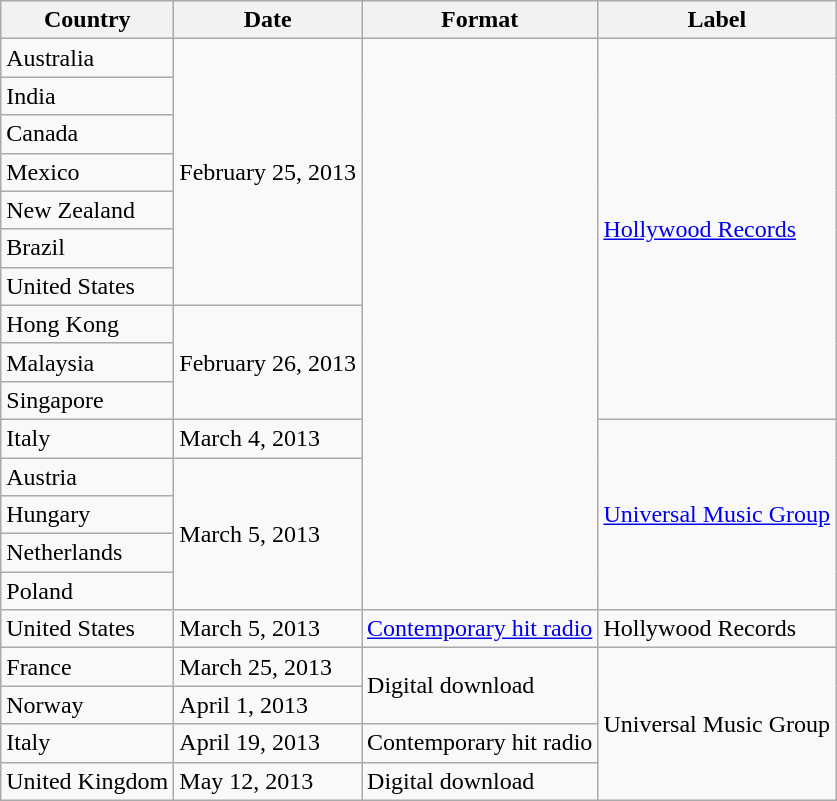<table class="wikitable plainrowheaders">
<tr>
<th scope="col">Country</th>
<th scope="col">Date</th>
<th scope="col">Format</th>
<th scope="col">Label</th>
</tr>
<tr>
<td>Australia</td>
<td rowspan="7">February 25, 2013</td>
<td rowspan="15"></td>
<td rowspan="10"><a href='#'>Hollywood Records</a></td>
</tr>
<tr>
<td>India</td>
</tr>
<tr>
<td>Canada</td>
</tr>
<tr>
<td>Mexico</td>
</tr>
<tr>
<td>New Zealand</td>
</tr>
<tr>
<td>Brazil</td>
</tr>
<tr>
<td>United States</td>
</tr>
<tr>
<td>Hong Kong</td>
<td rowspan="3">February 26, 2013</td>
</tr>
<tr>
<td>Malaysia</td>
</tr>
<tr>
<td>Singapore</td>
</tr>
<tr>
<td>Italy</td>
<td>March 4, 2013</td>
<td rowspan="5"><a href='#'>Universal Music Group</a></td>
</tr>
<tr>
<td>Austria</td>
<td rowspan="4">March 5, 2013</td>
</tr>
<tr>
<td>Hungary</td>
</tr>
<tr>
<td>Netherlands</td>
</tr>
<tr>
<td>Poland</td>
</tr>
<tr>
<td>United States</td>
<td>March 5, 2013</td>
<td><a href='#'>Contemporary hit radio</a></td>
<td>Hollywood Records</td>
</tr>
<tr>
<td>France</td>
<td>March 25, 2013</td>
<td rowspan="2">Digital download</td>
<td rowspan="4">Universal Music Group</td>
</tr>
<tr>
<td>Norway</td>
<td>April 1, 2013</td>
</tr>
<tr>
<td>Italy</td>
<td>April 19, 2013</td>
<td>Contemporary hit radio</td>
</tr>
<tr>
<td>United Kingdom</td>
<td>May 12, 2013</td>
<td>Digital download</td>
</tr>
</table>
